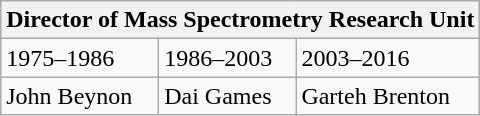<table class="wikitable">
<tr>
<th colspan="3">Director of Mass Spectrometry Research Unit</th>
</tr>
<tr>
<td>1975–1986</td>
<td>1986–2003</td>
<td>2003–2016</td>
</tr>
<tr>
<td>John Beynon</td>
<td>Dai Games</td>
<td>Garteh Brenton</td>
</tr>
</table>
